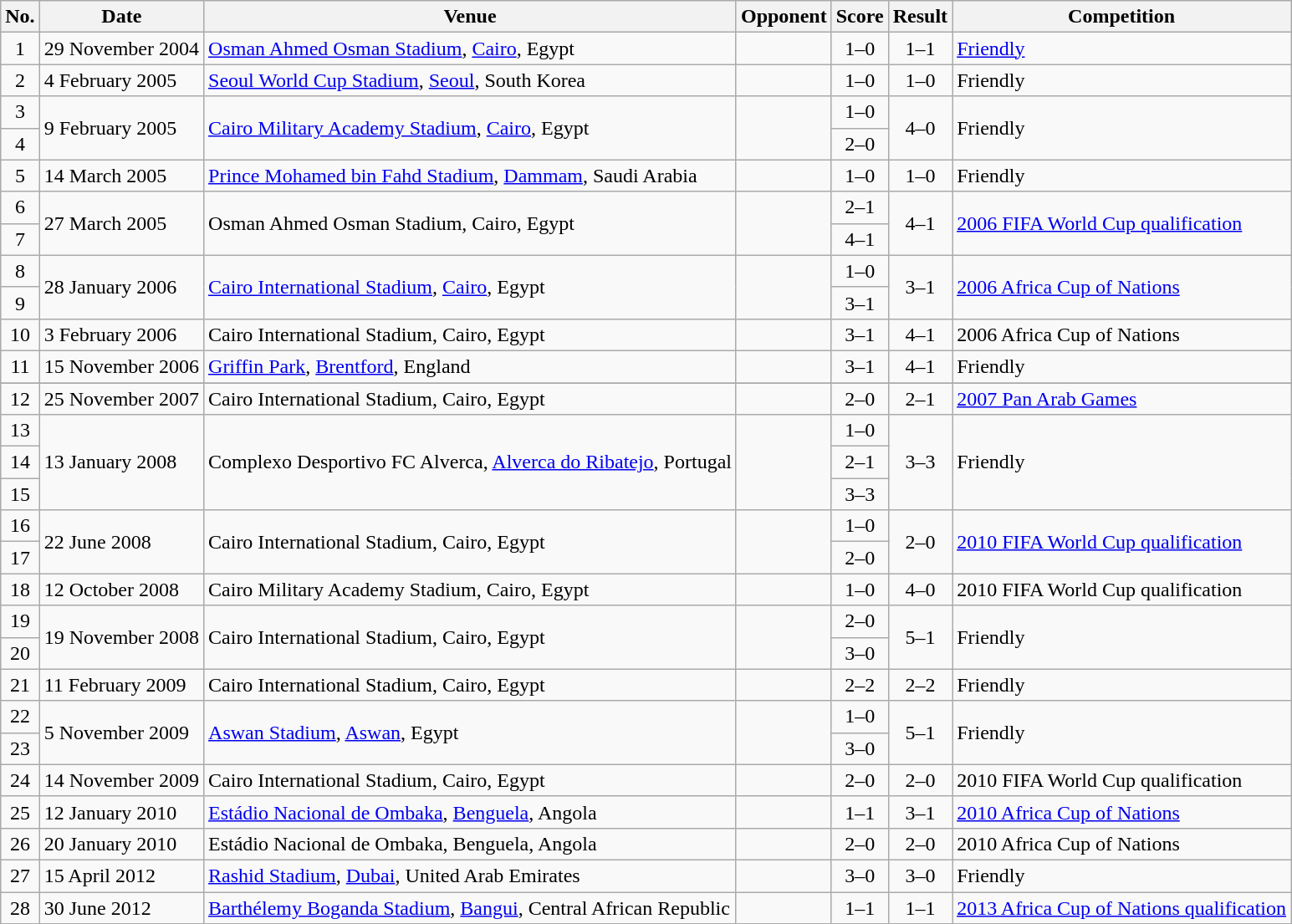<table class="wikitable sortable">
<tr>
<th scope="col">No.</th>
<th scope="col">Date</th>
<th scope="col">Venue</th>
<th scope="col">Opponent</th>
<th scope="col">Score</th>
<th scope="col">Result</th>
<th scope="col">Competition</th>
</tr>
<tr>
<td align="center">1</td>
<td>29 November 2004</td>
<td><a href='#'>Osman Ahmed Osman Stadium</a>, <a href='#'>Cairo</a>, Egypt</td>
<td></td>
<td align="center">1–0</td>
<td align="center">1–1</td>
<td><a href='#'>Friendly</a></td>
</tr>
<tr>
<td align="center">2</td>
<td>4 February 2005</td>
<td><a href='#'>Seoul World Cup Stadium</a>, <a href='#'>Seoul</a>, South Korea</td>
<td></td>
<td align="center">1–0</td>
<td align="center">1–0</td>
<td>Friendly</td>
</tr>
<tr>
<td align="center">3</td>
<td rowspan="2">9 February 2005</td>
<td rowspan="2"><a href='#'>Cairo Military Academy Stadium</a>, <a href='#'>Cairo</a>, Egypt</td>
<td rowspan="2"></td>
<td align="center">1–0</td>
<td rowspan="2" align="center">4–0</td>
<td rowspan="2">Friendly</td>
</tr>
<tr>
<td align="center">4</td>
<td align="center">2–0</td>
</tr>
<tr>
<td align="center">5</td>
<td>14 March 2005</td>
<td><a href='#'>Prince Mohamed bin Fahd Stadium</a>, <a href='#'>Dammam</a>, Saudi Arabia</td>
<td></td>
<td align="center">1–0</td>
<td align="center">1–0</td>
<td>Friendly</td>
</tr>
<tr>
<td align="center">6</td>
<td rowspan="2">27 March 2005</td>
<td rowspan="2">Osman Ahmed Osman Stadium, Cairo, Egypt</td>
<td rowspan="2"></td>
<td align="center">2–1</td>
<td rowspan="2" align="center">4–1</td>
<td rowspan="2"><a href='#'>2006 FIFA World Cup qualification</a></td>
</tr>
<tr>
<td align="center">7</td>
<td align="center">4–1</td>
</tr>
<tr>
<td align="center">8</td>
<td rowspan="2">28 January 2006</td>
<td rowspan="2"><a href='#'>Cairo International Stadium</a>, <a href='#'>Cairo</a>, Egypt</td>
<td rowspan="2"></td>
<td align="center">1–0</td>
<td rowspan="2" align="center">3–1</td>
<td rowspan="2"><a href='#'>2006 Africa Cup of Nations</a></td>
</tr>
<tr>
<td align="center">9</td>
<td align="center">3–1</td>
</tr>
<tr>
<td align="center">10</td>
<td>3 February 2006</td>
<td>Cairo International Stadium, Cairo, Egypt</td>
<td></td>
<td align="center">3–1</td>
<td align="center">4–1</td>
<td>2006 Africa Cup of Nations</td>
</tr>
<tr>
<td align="center">11</td>
<td>15 November 2006</td>
<td><a href='#'>Griffin Park</a>, <a href='#'>Brentford</a>, England</td>
<td></td>
<td align="center">3–1</td>
<td align="center">4–1</td>
<td>Friendly</td>
</tr>
<tr>
</tr>
<tr>
<td align="center">12</td>
<td>25 November 2007</td>
<td>Cairo International Stadium, Cairo, Egypt</td>
<td></td>
<td align="center">2–0</td>
<td align="center">2–1</td>
<td><a href='#'>2007 Pan Arab Games</a></td>
</tr>
<tr>
<td align="center">13</td>
<td rowspan="3">13 January 2008</td>
<td rowspan="3">Complexo Desportivo FC Alverca, <a href='#'>Alverca do Ribatejo</a>, Portugal</td>
<td rowspan="3"></td>
<td align="center">1–0</td>
<td rowspan="3" align="center">3–3</td>
<td rowspan="3">Friendly</td>
</tr>
<tr>
<td align="center">14</td>
<td align="center">2–1</td>
</tr>
<tr>
<td align="center">15</td>
<td align="center">3–3</td>
</tr>
<tr>
<td align="center">16</td>
<td rowspan="2">22 June 2008</td>
<td rowspan="2">Cairo International Stadium, Cairo, Egypt</td>
<td rowspan="2"></td>
<td align="center">1–0</td>
<td rowspan="2" align="center">2–0</td>
<td rowspan="2"><a href='#'>2010 FIFA World Cup qualification</a></td>
</tr>
<tr>
<td align="center">17</td>
<td align="center">2–0</td>
</tr>
<tr>
<td align="center">18</td>
<td>12 October 2008</td>
<td>Cairo Military Academy Stadium, Cairo, Egypt</td>
<td></td>
<td align="center">1–0</td>
<td align="center">4–0</td>
<td>2010 FIFA World Cup qualification</td>
</tr>
<tr>
<td align="center">19</td>
<td rowspan="2">19 November 2008</td>
<td rowspan="2">Cairo International Stadium, Cairo, Egypt</td>
<td rowspan="2"></td>
<td align="center">2–0</td>
<td rowspan="2" align="center">5–1</td>
<td rowspan="2">Friendly</td>
</tr>
<tr>
<td align="center">20</td>
<td align="center">3–0</td>
</tr>
<tr>
<td align="center">21</td>
<td>11 February 2009</td>
<td>Cairo International Stadium, Cairo, Egypt</td>
<td></td>
<td align="center">2–2</td>
<td align="center">2–2</td>
<td>Friendly</td>
</tr>
<tr>
<td align="center">22</td>
<td rowspan="2">5 November 2009</td>
<td rowspan="2"><a href='#'>Aswan Stadium</a>, <a href='#'>Aswan</a>, Egypt</td>
<td rowspan="2"></td>
<td align="center">1–0</td>
<td rowspan="2" align="center">5–1</td>
<td rowspan="2">Friendly</td>
</tr>
<tr>
<td align="center">23</td>
<td align="center">3–0</td>
</tr>
<tr>
<td align="center">24</td>
<td>14 November 2009</td>
<td>Cairo International Stadium, Cairo, Egypt</td>
<td></td>
<td align="center">2–0</td>
<td align="center">2–0</td>
<td>2010 FIFA World Cup qualification</td>
</tr>
<tr>
<td align="center">25</td>
<td>12 January 2010</td>
<td><a href='#'>Estádio Nacional de Ombaka</a>, <a href='#'>Benguela</a>, Angola</td>
<td></td>
<td align="center">1–1</td>
<td align="center">3–1</td>
<td><a href='#'>2010 Africa Cup of Nations</a></td>
</tr>
<tr>
<td align="center">26</td>
<td>20 January 2010</td>
<td>Estádio Nacional de Ombaka, Benguela, Angola</td>
<td></td>
<td align="center">2–0</td>
<td align="center">2–0</td>
<td>2010 Africa Cup of Nations</td>
</tr>
<tr>
<td align="center">27</td>
<td>15 April 2012</td>
<td><a href='#'>Rashid Stadium</a>, <a href='#'>Dubai</a>, United Arab Emirates</td>
<td></td>
<td align="center">3–0</td>
<td align="center">3–0</td>
<td>Friendly</td>
</tr>
<tr>
<td align="center">28</td>
<td>30 June 2012</td>
<td><a href='#'>Barthélemy Boganda Stadium</a>, <a href='#'>Bangui</a>, Central African Republic</td>
<td></td>
<td align="center">1–1</td>
<td align="center">1–1</td>
<td><a href='#'>2013 Africa Cup of Nations qualification</a></td>
</tr>
</table>
